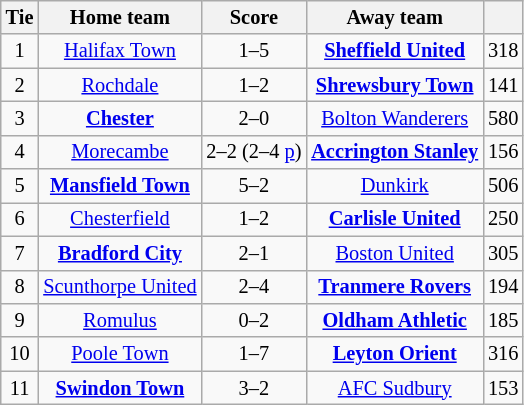<table class="wikitable" style="text-align: center; font-size:85%">
<tr>
<th>Tie</th>
<th>Home team</th>
<th>Score</th>
<th>Away team</th>
<th></th>
</tr>
<tr>
<td>1</td>
<td><a href='#'>Halifax Town</a></td>
<td>1–5</td>
<td><strong><a href='#'>Sheffield United</a></strong></td>
<td>318</td>
</tr>
<tr>
<td>2</td>
<td><a href='#'>Rochdale</a></td>
<td>1–2</td>
<td><strong><a href='#'>Shrewsbury Town</a></strong></td>
<td>141</td>
</tr>
<tr>
<td>3</td>
<td><strong><a href='#'>Chester</a></strong></td>
<td>2–0</td>
<td><a href='#'>Bolton Wanderers</a></td>
<td>580</td>
</tr>
<tr>
<td>4</td>
<td><a href='#'>Morecambe</a></td>
<td>2–2 (2–4 <a href='#'>p</a>)</td>
<td><strong><a href='#'>Accrington Stanley</a></strong></td>
<td>156</td>
</tr>
<tr>
<td>5</td>
<td><strong><a href='#'>Mansfield Town</a></strong></td>
<td>5–2</td>
<td><a href='#'>Dunkirk</a></td>
<td>506</td>
</tr>
<tr>
<td>6</td>
<td><a href='#'>Chesterfield</a></td>
<td>1–2 </td>
<td><strong><a href='#'>Carlisle United</a></strong></td>
<td>250</td>
</tr>
<tr>
<td>7</td>
<td><strong><a href='#'>Bradford City</a></strong></td>
<td>2–1</td>
<td><a href='#'>Boston United</a></td>
<td>305</td>
</tr>
<tr>
<td>8</td>
<td><a href='#'>Scunthorpe United</a></td>
<td>2–4</td>
<td><strong><a href='#'>Tranmere Rovers</a></strong></td>
<td>194</td>
</tr>
<tr>
<td>9</td>
<td><a href='#'>Romulus</a></td>
<td>0–2</td>
<td><strong><a href='#'>Oldham Athletic</a></strong></td>
<td>185</td>
</tr>
<tr>
<td>10</td>
<td><a href='#'>Poole Town</a></td>
<td>1–7</td>
<td><strong><a href='#'>Leyton Orient</a></strong></td>
<td>316</td>
</tr>
<tr>
<td>11</td>
<td><strong><a href='#'>Swindon Town</a></strong></td>
<td>3–2 </td>
<td><a href='#'>AFC Sudbury</a></td>
<td>153</td>
</tr>
</table>
